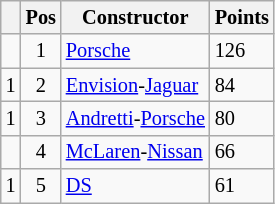<table class="wikitable" style="font-size: 85%;">
<tr>
<th></th>
<th>Pos</th>
<th>Constructor</th>
<th>Points</th>
</tr>
<tr>
<td align="left"></td>
<td align="center">1</td>
<td> <a href='#'>Porsche</a></td>
<td align="left">126</td>
</tr>
<tr>
<td align="left"> 1</td>
<td align="center">2</td>
<td> <a href='#'>Envision</a>-<a href='#'>Jaguar</a></td>
<td align="left">84</td>
</tr>
<tr>
<td align="left"> 1</td>
<td align="center">3</td>
<td> <a href='#'>Andretti</a>-<a href='#'>Porsche</a></td>
<td align="left">80</td>
</tr>
<tr>
<td align="left"></td>
<td align="center">4</td>
<td> <a href='#'>McLaren</a>-<a href='#'>Nissan</a></td>
<td align="left">66</td>
</tr>
<tr>
<td align="left"> 1</td>
<td align="center">5</td>
<td> <a href='#'>DS</a></td>
<td align="left">61</td>
</tr>
</table>
